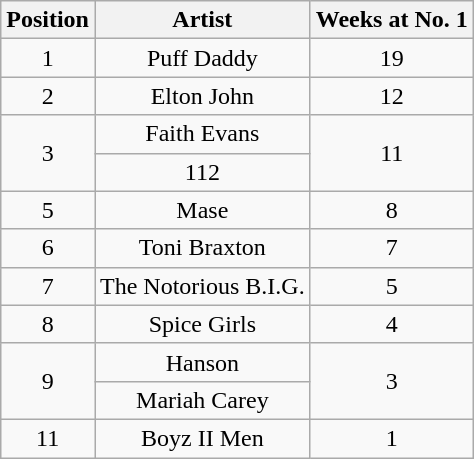<table class="wikitable plainrowheaders" style="text-align:center;">
<tr>
<th>Position</th>
<th>Artist</th>
<th>Weeks at No. 1</th>
</tr>
<tr>
<td>1</td>
<td>Puff Daddy</td>
<td>19</td>
</tr>
<tr>
<td>2</td>
<td>Elton John</td>
<td>12</td>
</tr>
<tr>
<td rowspan=2>3</td>
<td>Faith Evans</td>
<td rowspan=2>11</td>
</tr>
<tr>
<td>112</td>
</tr>
<tr>
<td>5</td>
<td>Mase</td>
<td>8</td>
</tr>
<tr>
<td>6</td>
<td>Toni Braxton</td>
<td>7</td>
</tr>
<tr>
<td>7</td>
<td>The Notorious B.I.G.</td>
<td>5</td>
</tr>
<tr>
<td>8</td>
<td>Spice Girls</td>
<td>4</td>
</tr>
<tr>
<td rowspan=2>9</td>
<td>Hanson</td>
<td rowspan=2>3</td>
</tr>
<tr>
<td>Mariah Carey</td>
</tr>
<tr>
<td>11</td>
<td>Boyz II Men</td>
<td>1</td>
</tr>
</table>
